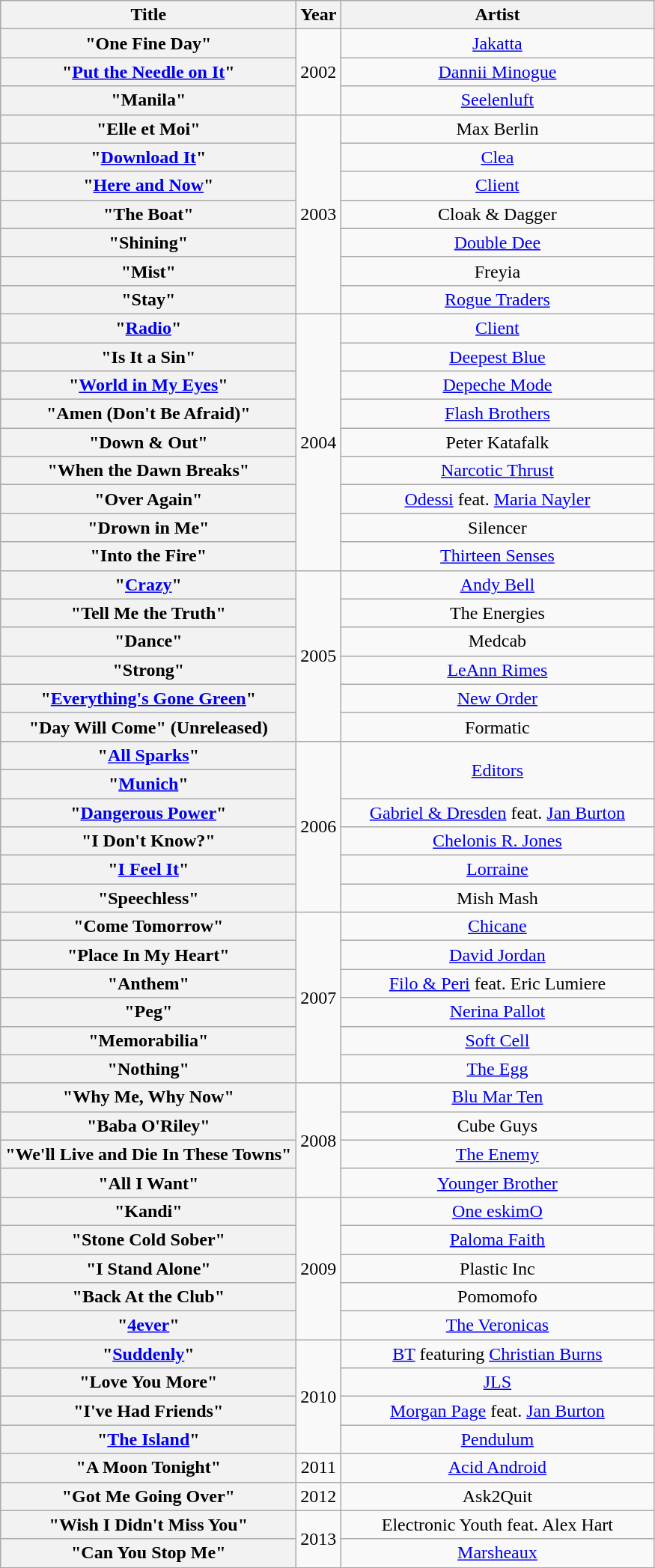<table class="wikitable plainrowheaders" style="text-align:center;">
<tr>
<th scope="col" style="width:16em;">Title</th>
<th scope="col">Year</th>
<th scope="col" style="width:17em;">Artist</th>
</tr>
<tr>
<th scope="row">"One Fine Day"</th>
<td rowspan="3">2002</td>
<td><a href='#'>Jakatta</a></td>
</tr>
<tr>
<th scope="row">"<a href='#'>Put the Needle on It</a>"</th>
<td><a href='#'>Dannii Minogue</a></td>
</tr>
<tr>
<th scope="row">"Manila"</th>
<td><a href='#'>Seelenluft</a></td>
</tr>
<tr>
<th scope="row">"Elle et Moi"</th>
<td rowspan="7">2003</td>
<td>Max Berlin</td>
</tr>
<tr>
<th scope="row">"<a href='#'>Download It</a>"</th>
<td><a href='#'>Clea</a></td>
</tr>
<tr>
<th scope="row">"<a href='#'>Here and Now</a>"</th>
<td><a href='#'>Client</a></td>
</tr>
<tr>
<th scope="row">"The Boat"</th>
<td>Cloak & Dagger</td>
</tr>
<tr>
<th scope="row">"Shining"</th>
<td><a href='#'>Double Dee</a></td>
</tr>
<tr>
<th scope="row">"Mist"</th>
<td>Freyia</td>
</tr>
<tr>
<th scope="row">"Stay"</th>
<td><a href='#'>Rogue Traders</a></td>
</tr>
<tr>
<th scope="row">"<a href='#'>Radio</a>"</th>
<td rowspan="9">2004</td>
<td><a href='#'>Client</a></td>
</tr>
<tr>
<th scope="row">"Is It a Sin"</th>
<td><a href='#'>Deepest Blue</a></td>
</tr>
<tr>
<th scope="row">"<a href='#'>World in My Eyes</a>"</th>
<td><a href='#'>Depeche Mode</a></td>
</tr>
<tr>
<th scope="row">"Amen (Don't Be Afraid)"</th>
<td><a href='#'>Flash Brothers</a></td>
</tr>
<tr>
<th scope="row">"Down & Out"</th>
<td>Peter Katafalk</td>
</tr>
<tr>
<th scope="row">"When the Dawn Breaks"</th>
<td><a href='#'>Narcotic Thrust</a></td>
</tr>
<tr>
<th scope="row">"Over Again"</th>
<td><a href='#'>Odessi</a> feat. <a href='#'>Maria Nayler</a></td>
</tr>
<tr>
<th scope="row">"Drown in Me"</th>
<td>Silencer</td>
</tr>
<tr>
<th scope="row">"Into the Fire"</th>
<td><a href='#'>Thirteen Senses</a></td>
</tr>
<tr>
<th scope="row">"<a href='#'>Crazy</a>"</th>
<td rowspan="6">2005</td>
<td><a href='#'>Andy Bell</a></td>
</tr>
<tr>
<th scope="row">"Tell Me the Truth"</th>
<td>The Energies</td>
</tr>
<tr>
<th scope="row">"Dance"</th>
<td>Medcab</td>
</tr>
<tr>
<th scope="row">"Strong"</th>
<td><a href='#'>LeAnn Rimes</a></td>
</tr>
<tr>
<th scope="row">"<a href='#'>Everything's Gone Green</a>"</th>
<td><a href='#'>New Order</a></td>
</tr>
<tr>
<th scope="row">"Day Will Come" (Unreleased)</th>
<td>Formatic</td>
</tr>
<tr>
<th scope="row">"<a href='#'>All Sparks</a>"</th>
<td rowspan="6">2006</td>
<td rowspan="2"><a href='#'>Editors</a></td>
</tr>
<tr>
<th scope="row">"<a href='#'>Munich</a>"</th>
</tr>
<tr>
<th scope="row">"<a href='#'>Dangerous Power</a>"</th>
<td><a href='#'>Gabriel & Dresden</a> feat. <a href='#'>Jan Burton</a></td>
</tr>
<tr>
<th scope="row">"I Don't Know?"</th>
<td><a href='#'>Chelonis R. Jones</a></td>
</tr>
<tr>
<th scope="row">"<a href='#'>I Feel It</a>"</th>
<td><a href='#'>Lorraine</a></td>
</tr>
<tr>
<th scope="row">"Speechless"</th>
<td>Mish Mash</td>
</tr>
<tr>
<th scope="row">"Come Tomorrow"</th>
<td rowspan="6">2007</td>
<td><a href='#'>Chicane</a></td>
</tr>
<tr>
<th scope="row">"Place In My Heart"</th>
<td><a href='#'>David Jordan</a></td>
</tr>
<tr>
<th scope="row">"Anthem"</th>
<td><a href='#'>Filo & Peri</a> feat. Eric Lumiere</td>
</tr>
<tr>
<th scope="row">"Peg"</th>
<td><a href='#'>Nerina Pallot</a></td>
</tr>
<tr>
<th scope="row">"Memorabilia"</th>
<td><a href='#'>Soft Cell</a></td>
</tr>
<tr>
<th scope="row">"Nothing"</th>
<td><a href='#'>The Egg</a></td>
</tr>
<tr>
<th scope="row">"Why Me, Why Now"</th>
<td rowspan="4">2008</td>
<td><a href='#'>Blu Mar Ten</a></td>
</tr>
<tr>
<th scope="row">"Baba O'Riley"</th>
<td>Cube Guys</td>
</tr>
<tr>
<th scope="row">"We'll Live and Die In These Towns"</th>
<td><a href='#'>The Enemy</a></td>
</tr>
<tr>
<th scope="row">"All I Want"</th>
<td><a href='#'>Younger Brother</a></td>
</tr>
<tr>
<th scope="row">"Kandi"</th>
<td rowspan="5">2009</td>
<td><a href='#'>One eskimO</a></td>
</tr>
<tr>
<th scope="row">"Stone Cold Sober"</th>
<td><a href='#'>Paloma Faith</a></td>
</tr>
<tr>
<th scope="row">"I Stand Alone"</th>
<td>Plastic Inc</td>
</tr>
<tr>
<th scope="row">"Back At the Club"</th>
<td>Pomomofo</td>
</tr>
<tr>
<th scope="row">"<a href='#'>4ever</a>"</th>
<td><a href='#'>The Veronicas</a></td>
</tr>
<tr>
<th scope="row">"<a href='#'>Suddenly</a>"</th>
<td rowspan="4">2010</td>
<td><a href='#'>BT</a> featuring <a href='#'>Christian Burns</a></td>
</tr>
<tr>
<th scope="row">"Love You More"</th>
<td><a href='#'>JLS</a></td>
</tr>
<tr>
<th scope="row">"I've Had Friends"</th>
<td><a href='#'>Morgan Page</a> feat. <a href='#'>Jan Burton</a></td>
</tr>
<tr>
<th scope="row">"<a href='#'>The Island</a>"</th>
<td><a href='#'>Pendulum</a></td>
</tr>
<tr>
<th scope="row">"A Moon Tonight"</th>
<td>2011</td>
<td><a href='#'>Acid Android</a></td>
</tr>
<tr>
<th scope="row">"Got Me Going Over"</th>
<td>2012</td>
<td>Ask2Quit</td>
</tr>
<tr>
<th scope="row">"Wish I Didn't Miss You"</th>
<td rowspan="2">2013</td>
<td>Electronic Youth feat. Alex Hart</td>
</tr>
<tr>
<th scope="row">"Can You Stop Me"</th>
<td><a href='#'>Marsheaux</a></td>
</tr>
</table>
